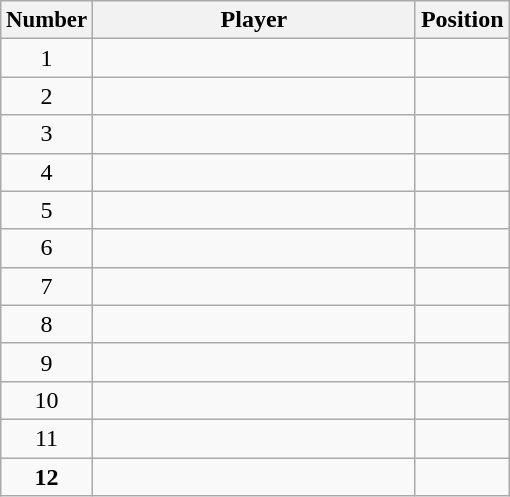<table class="wikitable sortable" style="text-align:center;">
<tr>
<th style="font-size:95%;">Number</th>
<th style="border-bottom:0px; width:13em;">Player</th>
<th style="border-bottom:0px;">Position</th>
</tr>
<tr>
<td>1</td>
<td align=left></td>
<td></td>
</tr>
<tr>
<td>2</td>
<td align=left></td>
<td></td>
</tr>
<tr>
<td>3</td>
<td align=left></td>
<td></td>
</tr>
<tr>
<td>4</td>
<td align=left></td>
<td></td>
</tr>
<tr>
<td>5</td>
<td align=left></td>
<td></td>
</tr>
<tr>
<td>6</td>
<td align=left></td>
<td></td>
</tr>
<tr>
<td>7</td>
<td align=left></td>
<td></td>
</tr>
<tr>
<td>8</td>
<td align=left></td>
<td></td>
</tr>
<tr>
<td>9</td>
<td align=left></td>
<td></td>
</tr>
<tr>
<td>10</td>
<td align=left></td>
<td></td>
</tr>
<tr>
<td>11</td>
<td align=left></td>
<td></td>
</tr>
<tr>
<td><strong>12</strong></td>
<td align=left></td>
<td></td>
</tr>
</table>
